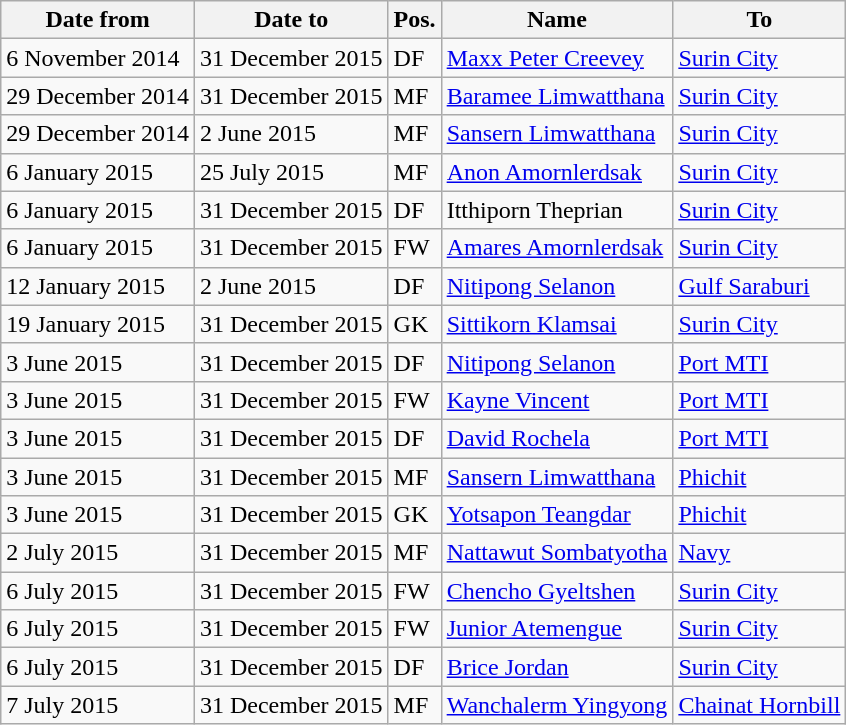<table class="wikitable">
<tr>
<th>Date from</th>
<th>Date to</th>
<th>Pos.</th>
<th>Name</th>
<th>To</th>
</tr>
<tr>
<td>6 November 2014</td>
<td>31 December 2015</td>
<td>DF</td>
<td> <a href='#'>Maxx Peter Creevey</a></td>
<td> <a href='#'>Surin City</a></td>
</tr>
<tr>
<td>29 December 2014</td>
<td>31 December 2015</td>
<td>MF</td>
<td> <a href='#'>Baramee Limwatthana</a></td>
<td> <a href='#'>Surin City</a></td>
</tr>
<tr>
<td>29 December 2014</td>
<td>2 June 2015</td>
<td>MF</td>
<td> <a href='#'>Sansern Limwatthana</a></td>
<td> <a href='#'>Surin City</a></td>
</tr>
<tr>
<td>6 January 2015</td>
<td>25 July 2015</td>
<td>MF</td>
<td> <a href='#'>Anon Amornlerdsak</a></td>
<td> <a href='#'>Surin City</a></td>
</tr>
<tr>
<td>6 January 2015</td>
<td>31 December 2015</td>
<td>DF</td>
<td> Itthiporn Theprian</td>
<td> <a href='#'>Surin City</a></td>
</tr>
<tr>
<td>6 January 2015</td>
<td>31 December 2015</td>
<td>FW</td>
<td> <a href='#'>Amares Amornlerdsak</a></td>
<td> <a href='#'>Surin City</a></td>
</tr>
<tr>
<td>12 January 2015</td>
<td>2 June 2015</td>
<td>DF</td>
<td> <a href='#'>Nitipong Selanon</a></td>
<td> <a href='#'>Gulf Saraburi</a></td>
</tr>
<tr>
<td>19 January 2015</td>
<td>31 December 2015</td>
<td>GK</td>
<td> <a href='#'>Sittikorn Klamsai</a></td>
<td> <a href='#'>Surin City</a></td>
</tr>
<tr>
<td>3 June 2015</td>
<td>31 December 2015</td>
<td>DF</td>
<td> <a href='#'>Nitipong Selanon</a></td>
<td> <a href='#'>Port MTI</a></td>
</tr>
<tr>
<td>3 June 2015</td>
<td>31 December 2015</td>
<td>FW</td>
<td> <a href='#'>Kayne Vincent</a></td>
<td> <a href='#'>Port MTI</a></td>
</tr>
<tr>
<td>3 June 2015</td>
<td>31 December 2015</td>
<td>DF</td>
<td> <a href='#'>David Rochela</a></td>
<td> <a href='#'>Port MTI</a></td>
</tr>
<tr>
<td>3 June 2015</td>
<td>31 December 2015</td>
<td>MF</td>
<td> <a href='#'>Sansern Limwatthana</a></td>
<td> <a href='#'>Phichit</a></td>
</tr>
<tr>
<td>3 June 2015</td>
<td>31 December 2015</td>
<td>GK</td>
<td> <a href='#'>Yotsapon Teangdar</a></td>
<td> <a href='#'>Phichit</a></td>
</tr>
<tr>
<td>2 July 2015</td>
<td>31 December 2015</td>
<td>MF</td>
<td> <a href='#'>Nattawut Sombatyotha</a></td>
<td> <a href='#'>Navy</a></td>
</tr>
<tr>
<td>6 July 2015</td>
<td>31 December 2015</td>
<td>FW</td>
<td> <a href='#'>Chencho Gyeltshen</a></td>
<td> <a href='#'>Surin City</a></td>
</tr>
<tr>
<td>6 July 2015</td>
<td>31 December 2015</td>
<td>FW</td>
<td> <a href='#'>Junior Atemengue</a></td>
<td> <a href='#'>Surin City</a></td>
</tr>
<tr>
<td>6 July 2015</td>
<td>31 December 2015</td>
<td>DF</td>
<td> <a href='#'>Brice Jordan</a></td>
<td> <a href='#'>Surin City</a></td>
</tr>
<tr>
<td>7 July 2015</td>
<td>31 December 2015</td>
<td>MF</td>
<td> <a href='#'>Wanchalerm Yingyong</a></td>
<td> <a href='#'>Chainat Hornbill</a></td>
</tr>
</table>
